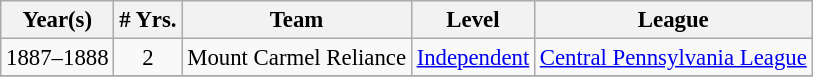<table class="wikitable" style="text-align:center; font-size: 95%;">
<tr>
<th>Year(s)</th>
<th># Yrs.</th>
<th>Team</th>
<th>Level</th>
<th>League</th>
</tr>
<tr>
<td>1887–1888</td>
<td>2</td>
<td>Mount Carmel Reliance</td>
<td><a href='#'>Independent</a></td>
<td><a href='#'>Central Pennsylvania League</a></td>
</tr>
<tr>
</tr>
</table>
